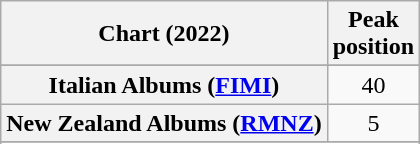<table class="wikitable sortable plainrowheaders" style="text-align:center">
<tr>
<th scope="col">Chart (2022)</th>
<th scope="col">Peak<br>position</th>
</tr>
<tr>
</tr>
<tr>
</tr>
<tr>
</tr>
<tr>
</tr>
<tr>
</tr>
<tr>
</tr>
<tr>
</tr>
<tr>
<th scope="row">Italian Albums (<a href='#'>FIMI</a>)</th>
<td>40</td>
</tr>
<tr>
<th scope="row">New Zealand Albums (<a href='#'>RMNZ</a>)</th>
<td>5</td>
</tr>
<tr>
</tr>
<tr>
</tr>
<tr>
</tr>
<tr>
</tr>
<tr>
</tr>
<tr>
</tr>
<tr>
</tr>
<tr>
</tr>
</table>
